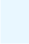<table class="toccolours" style="font-size: 90%; background:#E9F7FF; color:black; float: right;" cellspacing="5">
<tr>
<td style="text-align: left;"><br></td>
<td style="text-align: left;"></td>
</tr>
</table>
